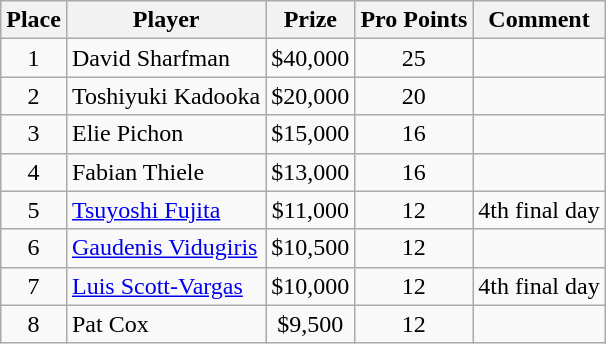<table class="wikitable">
<tr>
<th>Place</th>
<th>Player</th>
<th>Prize</th>
<th>Pro Points</th>
<th>Comment</th>
</tr>
<tr>
<td align=center>1</td>
<td> David Sharfman</td>
<td align=center>$40,000</td>
<td align=center>25</td>
<td></td>
</tr>
<tr>
<td align=center>2</td>
<td> Toshiyuki Kadooka</td>
<td align=center>$20,000</td>
<td align=center>20</td>
<td></td>
</tr>
<tr>
<td align=center>3</td>
<td> Elie Pichon</td>
<td align=center>$15,000</td>
<td align=center>16</td>
<td></td>
</tr>
<tr>
<td align=center>4</td>
<td> Fabian Thiele</td>
<td align=center>$13,000</td>
<td align=center>16</td>
<td></td>
</tr>
<tr>
<td align=center>5</td>
<td> <a href='#'>Tsuyoshi Fujita</a></td>
<td align=center>$11,000</td>
<td align=center>12</td>
<td>4th final day</td>
</tr>
<tr>
<td align=center>6</td>
<td> <a href='#'>Gaudenis Vidugiris</a></td>
<td align=center>$10,500</td>
<td align=center>12</td>
<td></td>
</tr>
<tr>
<td align=center>7</td>
<td> <a href='#'>Luis Scott-Vargas</a></td>
<td align=center>$10,000</td>
<td align=center>12</td>
<td>4th final day</td>
</tr>
<tr>
<td align=center>8</td>
<td> Pat Cox</td>
<td align=center>$9,500</td>
<td align=center>12</td>
<td></td>
</tr>
</table>
